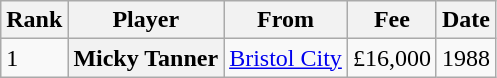<table class="wikitable plainrowheaders">
<tr>
<th scope=col>Rank</th>
<th scope=col>Player</th>
<th scope=col>From</th>
<th scope=col>Fee</th>
<th scope=col>Date</th>
</tr>
<tr>
<td>1</td>
<th scope=row> Micky Tanner</th>
<td> <a href='#'>Bristol City</a></td>
<td>£16,000</td>
<td>1988</td>
</tr>
</table>
